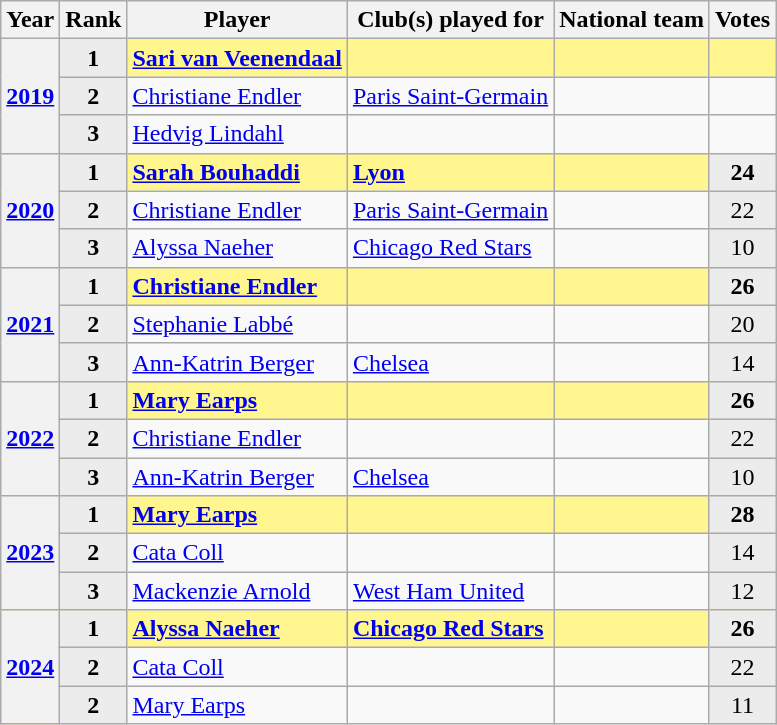<table class="wikitable">
<tr>
<th>Year</th>
<th>Rank</th>
<th>Player</th>
<th>Club(s) played for</th>
<th>National team</th>
<th>Votes</th>
</tr>
<tr style="background-color: #FFF68F; font-weight: bold;">
<th rowspan="3"><a href='#'>2019</a></th>
<td style="background: #ececec; vertical-align: middle; text-align: center; "><strong>1</strong></td>
<td><strong><a href='#'>Sari van Veenendaal</a></strong></td>
<td><strong></strong></td>
<td><strong></strong></td>
<td></td>
</tr>
<tr>
<td style="background: #ececec; vertical-align: middle; text-align: center; "><strong>2</strong></td>
<td><a href='#'>Christiane Endler</a></td>
<td> <a href='#'>Paris Saint-Germain</a></td>
<td></td>
<td></td>
</tr>
<tr>
<td style="background: #ececec; vertical-align: middle; text-align: center; "><strong>3</strong></td>
<td><a href='#'>Hedvig Lindahl</a></td>
<td></td>
<td></td>
<td></td>
</tr>
<tr style="background-color: #FFF68F; font-weight: bold;">
<th rowspan="3"><a href='#'>2020</a></th>
<td style="background: #ececec; vertical-align: middle; text-align: center; "><strong>1</strong></td>
<td><strong><a href='#'>Sarah Bouhaddi</a></strong></td>
<td> <strong><a href='#'>Lyon</a></strong></td>
<td><strong></strong></td>
<td style="background: #ececec; vertical-align: middle; text-align: center; ">24</td>
</tr>
<tr>
<td style="background: #ececec; vertical-align: middle; text-align: center; "><strong>2</strong></td>
<td><a href='#'>Christiane Endler</a></td>
<td> <a href='#'>Paris Saint-Germain</a></td>
<td></td>
<td style="background: #ececec; vertical-align: middle; text-align: center; ">22</td>
</tr>
<tr>
<td style="background: #ececec; vertical-align: middle; text-align: center; "><strong>3</strong></td>
<td><a href='#'>Alyssa Naeher</a></td>
<td> <a href='#'>Chicago Red Stars</a></td>
<td></td>
<td style="background: #ececec; vertical-align: middle; text-align: center; ">10</td>
</tr>
<tr style="background-color: #FFF68F; font-weight: bold;">
<th rowspan="3"><a href='#'>2021</a></th>
<td style="background: #ececec; vertical-align: middle; text-align: center; "><strong>1</strong></td>
<td><strong><a href='#'>Christiane Endler</a></strong></td>
<td><strong></strong></td>
<td><strong></strong></td>
<td style="background: #ececec; vertical-align: middle; text-align: center; "><strong>26</strong></td>
</tr>
<tr>
<td style="background: #ececec; vertical-align: middle; text-align: center; "><strong>2</strong></td>
<td><a href='#'>Stephanie Labbé</a></td>
<td></td>
<td></td>
<td style="background: #ececec; vertical-align: middle; text-align: center; ">20</td>
</tr>
<tr>
<td style="background: #ececec; vertical-align: middle; text-align: center; "><strong>3</strong></td>
<td><a href='#'>Ann-Katrin Berger</a></td>
<td> <a href='#'>Chelsea</a></td>
<td></td>
<td style="background: #ececec; vertical-align: middle; text-align: center; ">14</td>
</tr>
<tr style="background-color: #FFF68F; font-weight: bold;">
<th rowspan="3"><a href='#'>2022</a></th>
<td style="background: #ececec; vertical-align: middle; text-align: center; "><strong>1</strong></td>
<td><strong><a href='#'>Mary Earps</a></strong></td>
<td><strong></strong></td>
<td><strong></strong></td>
<td style="background: #ececec; vertical-align: middle; text-align: center; "><strong>26</strong></td>
</tr>
<tr>
<td style="background: #ececec; vertical-align: middle; text-align: center; "><strong>2</strong></td>
<td><a href='#'>Christiane Endler</a></td>
<td></td>
<td></td>
<td style="background: #ececec; vertical-align: middle; text-align: center; ">22</td>
</tr>
<tr>
<td style="background: #ececec; vertical-align: middle; text-align: center; "><strong>3</strong></td>
<td><a href='#'>Ann-Katrin Berger</a></td>
<td> <a href='#'>Chelsea</a></td>
<td></td>
<td style="background: #ececec; vertical-align: middle; text-align: center; ">10</td>
</tr>
<tr style="background-color: #FFF68F; font-weight: bold;">
<th rowspan="3"><a href='#'>2023</a></th>
<td style="background: #ececec; vertical-align: middle; text-align: center; "><strong>1</strong></td>
<td><strong><a href='#'>Mary Earps</a></strong></td>
<td><strong></strong></td>
<td><strong></strong></td>
<td style="background: #ececec; vertical-align: middle; text-align: center; "><strong>28</strong></td>
</tr>
<tr>
<td style="background: #ececec; vertical-align: middle; text-align: center; "><strong>2</strong></td>
<td><a href='#'>Cata Coll</a></td>
<td></td>
<td></td>
<td style="background: #ececec; vertical-align: middle; text-align: center; ">14</td>
</tr>
<tr>
<td style="background: #ececec; vertical-align: middle; text-align: center; "><strong>3</strong></td>
<td><a href='#'>Mackenzie Arnold</a></td>
<td> <a href='#'>West Ham United</a></td>
<td></td>
<td style="background: #ececec; vertical-align: middle; text-align: center; ">12</td>
</tr>
<tr style="background-color: #FFF68F; font-weight: bold;">
<th rowspan="3"><a href='#'>2024</a></th>
<td style="background: #ececec; vertical-align: middle; text-align: center; "><strong>1</strong></td>
<td><strong><a href='#'>Alyssa Naeher</a></strong></td>
<td><strong> <a href='#'>Chicago Red Stars</a></strong></td>
<td><strong></strong></td>
<td style="background:  #ececec; vertical-align: middle; text-align: center; "><strong>26</strong></td>
</tr>
<tr>
<td style="background: #ececec; vertical-align: middle; text-align: center; "><strong>2</strong></td>
<td><a href='#'>Cata Coll</a></td>
<td></td>
<td></td>
<td style="background: #ececec; vertical-align: middle; text-align: center; ">22</td>
</tr>
<tr>
<td style="background: #ececec; vertical-align: middle; text-align: center; "><strong>2</strong></td>
<td><a href='#'>Mary Earps</a></td>
<td></td>
<td></td>
<td style="background: #ececec; vertical-align: middle; text-align: center; ">11</td>
</tr>
</table>
